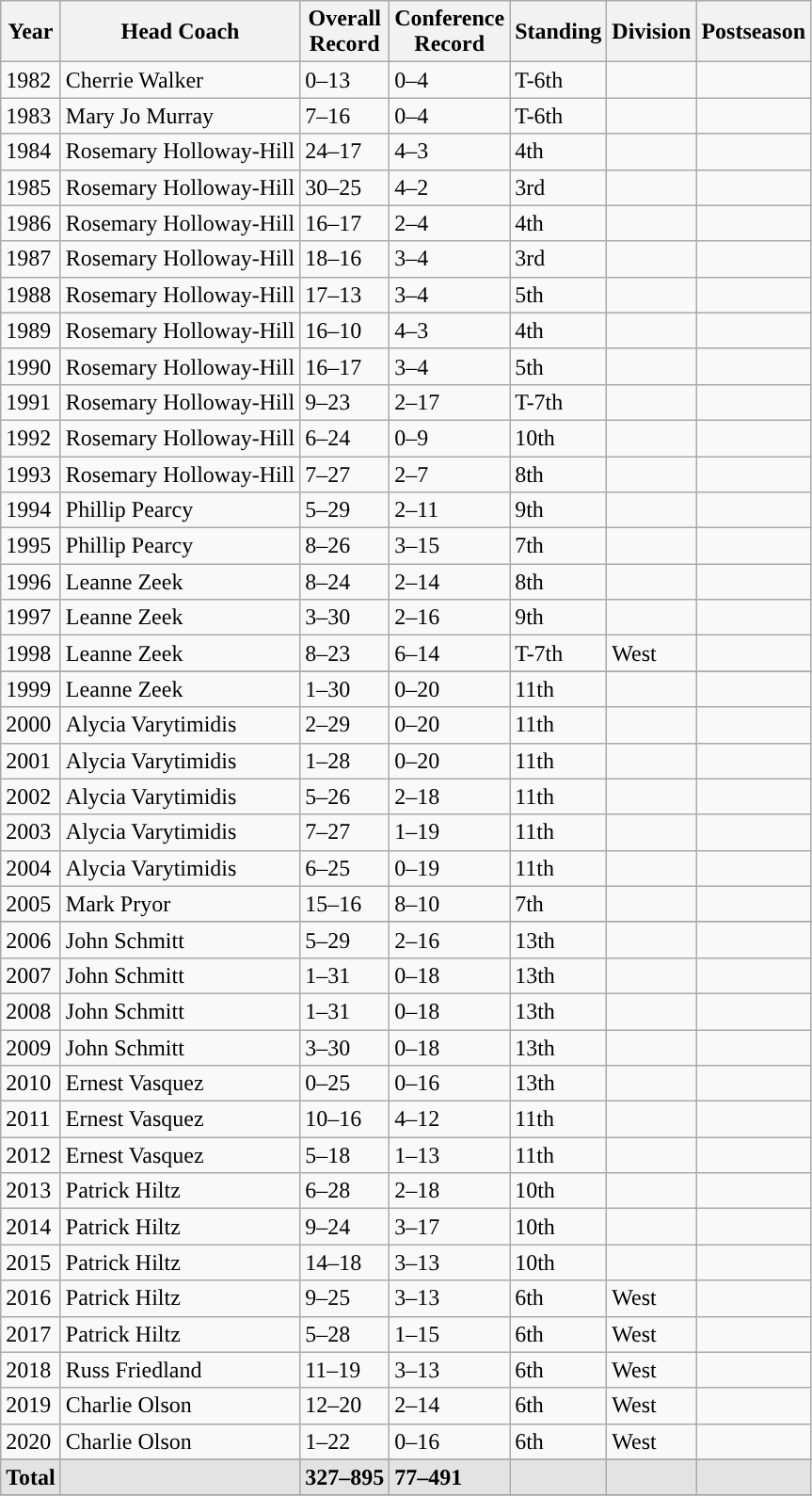<table class="wikitable">
<tr>
<th>Year</th>
<th>Head Coach</th>
<th>Overall <br> Record</th>
<th>Conference <br> Record</th>
<th>Standing</th>
<th>Division</th>
<th>Postseason<br></th>
</tr>
<tr>
<td>1982</td>
<td>Cherrie Walker</td>
<td>0–13</td>
<td>0–4</td>
<td>T-6th</td>
<td></td>
<td></td>
</tr>
<tr>
<td>1983</td>
<td>Mary Jo Murray</td>
<td>7–16</td>
<td>0–4</td>
<td>T-6th</td>
<td></td>
<td></td>
</tr>
<tr>
<td>1984</td>
<td>Rosemary Holloway-Hill</td>
<td>24–17</td>
<td>4–3</td>
<td>4th</td>
<td></td>
<td></td>
</tr>
<tr>
<td>1985</td>
<td>Rosemary Holloway-Hill</td>
<td>30–25</td>
<td>4–2</td>
<td>3rd</td>
<td></td>
<td></td>
</tr>
<tr>
<td>1986</td>
<td>Rosemary Holloway-Hill</td>
<td>16–17</td>
<td>2–4</td>
<td>4th</td>
<td></td>
<td></td>
</tr>
<tr>
<td>1987</td>
<td>Rosemary Holloway-Hill</td>
<td>18–16</td>
<td>3–4</td>
<td>3rd</td>
<td></td>
<td></td>
</tr>
<tr>
<td>1988</td>
<td>Rosemary Holloway-Hill</td>
<td>17–13</td>
<td>3–4</td>
<td>5th</td>
<td></td>
<td></td>
</tr>
<tr>
<td>1989</td>
<td>Rosemary Holloway-Hill</td>
<td>16–10</td>
<td>4–3</td>
<td>4th</td>
<td></td>
<td></td>
</tr>
<tr>
<td>1990</td>
<td>Rosemary Holloway-Hill</td>
<td>16–17</td>
<td>3–4</td>
<td>5th</td>
<td></td>
<td></td>
</tr>
<tr>
<td>1991</td>
<td>Rosemary Holloway-Hill</td>
<td>9–23</td>
<td>2–17</td>
<td>T-7th</td>
<td></td>
<td></td>
</tr>
<tr>
<td>1992</td>
<td>Rosemary Holloway-Hill</td>
<td>6–24</td>
<td>0–9</td>
<td>10th</td>
<td></td>
<td></td>
</tr>
<tr>
<td>1993</td>
<td>Rosemary Holloway-Hill</td>
<td>7–27</td>
<td>2–7</td>
<td>8th</td>
<td></td>
<td></td>
</tr>
<tr>
<td>1994</td>
<td>Phillip Pearcy</td>
<td>5–29</td>
<td>2–11</td>
<td>9th</td>
<td></td>
<td></td>
</tr>
<tr>
<td>1995</td>
<td>Phillip Pearcy</td>
<td>8–26</td>
<td>3–15</td>
<td>7th</td>
<td></td>
<td></td>
</tr>
<tr>
<td>1996</td>
<td>Leanne Zeek</td>
<td>8–24</td>
<td>2–14</td>
<td>8th</td>
<td></td>
<td></td>
</tr>
<tr>
<td>1997</td>
<td>Leanne Zeek</td>
<td>3–30</td>
<td>2–16</td>
<td>9th</td>
<td></td>
<td></td>
</tr>
<tr>
<td>1998</td>
<td>Leanne Zeek</td>
<td>8–23</td>
<td>6–14</td>
<td>T-7th</td>
<td>West</td>
<td></td>
</tr>
<tr>
</tr>
<tr>
<td>1999</td>
<td>Leanne Zeek</td>
<td>1–30</td>
<td>0–20</td>
<td>11th</td>
<td></td>
<td></td>
</tr>
<tr>
<td>2000</td>
<td>Alycia Varytimidis</td>
<td>2–29</td>
<td>0–20</td>
<td>11th</td>
<td></td>
<td></td>
</tr>
<tr>
<td>2001</td>
<td>Alycia Varytimidis</td>
<td>1–28</td>
<td>0–20</td>
<td>11th</td>
<td></td>
<td></td>
</tr>
<tr>
<td>2002</td>
<td>Alycia Varytimidis</td>
<td>5–26</td>
<td>2–18</td>
<td>11th</td>
<td></td>
<td></td>
</tr>
<tr>
<td>2003</td>
<td>Alycia Varytimidis</td>
<td>7–27</td>
<td>1–19</td>
<td>11th</td>
<td></td>
<td></td>
</tr>
<tr>
<td>2004</td>
<td>Alycia Varytimidis</td>
<td>6–25</td>
<td>0–19</td>
<td>11th</td>
<td></td>
<td></td>
</tr>
<tr>
<td>2005</td>
<td>Mark Pryor</td>
<td>15–16</td>
<td>8–10</td>
<td>7th</td>
<td></td>
<td></td>
</tr>
<tr>
</tr>
<tr>
<td>2006</td>
<td>John Schmitt</td>
<td>5–29</td>
<td>2–16</td>
<td>13th</td>
<td></td>
<td></td>
</tr>
<tr>
<td>2007</td>
<td>John Schmitt</td>
<td>1–31</td>
<td>0–18</td>
<td>13th</td>
<td></td>
<td></td>
</tr>
<tr>
<td>2008</td>
<td>John Schmitt</td>
<td>1–31</td>
<td>0–18</td>
<td>13th</td>
<td></td>
<td></td>
</tr>
<tr>
<td>2009</td>
<td>John Schmitt</td>
<td>3–30</td>
<td>0–18</td>
<td>13th</td>
<td></td>
<td></td>
</tr>
<tr>
<td>2010</td>
<td>Ernest Vasquez</td>
<td>0–25</td>
<td>0–16</td>
<td>13th</td>
<td></td>
<td></td>
</tr>
<tr>
<td>2011</td>
<td>Ernest Vasquez</td>
<td>10–16</td>
<td>4–12</td>
<td>11th</td>
<td></td>
<td></td>
</tr>
<tr>
<td>2012</td>
<td>Ernest Vasquez</td>
<td>5–18</td>
<td>1–13</td>
<td>11th</td>
<td></td>
<td></td>
</tr>
<tr>
<td>2013</td>
<td>Patrick Hiltz</td>
<td>6–28</td>
<td>2–18</td>
<td>10th</td>
<td></td>
<td></td>
</tr>
<tr>
<td>2014</td>
<td>Patrick Hiltz</td>
<td>9–24</td>
<td>3–17</td>
<td>10th</td>
<td></td>
<td></td>
</tr>
<tr>
<td>2015</td>
<td>Patrick Hiltz</td>
<td>14–18</td>
<td>3–13</td>
<td>10th</td>
<td></td>
<td></td>
</tr>
<tr>
<td>2016</td>
<td>Patrick Hiltz</td>
<td>9–25</td>
<td>3–13</td>
<td>6th</td>
<td>West</td>
<td></td>
</tr>
<tr>
<td>2017</td>
<td>Patrick Hiltz</td>
<td>5–28</td>
<td>1–15</td>
<td>6th</td>
<td>West</td>
<td></td>
</tr>
<tr>
<td>2018</td>
<td>Russ Friedland</td>
<td>11–19</td>
<td>3–13</td>
<td>6th</td>
<td>West</td>
<td></td>
</tr>
<tr>
<td>2019</td>
<td>Charlie Olson</td>
<td>12–20</td>
<td>2–14</td>
<td>6th</td>
<td>West</td>
<td></td>
</tr>
<tr>
<td>2020</td>
<td>Charlie Olson</td>
<td>1–22</td>
<td>0–16</td>
<td>6th</td>
<td>West</td>
<td></td>
</tr>
<tr>
</tr>
<tr style="background: #e3e3e3;">
<td><strong>Total</strong></td>
<td></td>
<td><strong>327–895</strong></td>
<td><strong>77–491</strong></td>
<td></td>
<td></td>
<td></td>
</tr>
<tr>
</tr>
</table>
